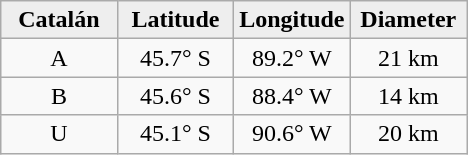<table class="wikitable">
<tr>
<th width="25%" style="background:#eeeeee;">Catalán</th>
<th width="25%" style="background:#eeeeee;">Latitude</th>
<th width="25%" style="background:#eeeeee;">Longitude</th>
<th width="25%" style="background:#eeeeee;">Diameter</th>
</tr>
<tr>
<td align="center">A</td>
<td align="center">45.7° S</td>
<td align="center">89.2° W</td>
<td align="center">21 km</td>
</tr>
<tr>
<td align="center">B</td>
<td align="center">45.6° S</td>
<td align="center">88.4° W</td>
<td align="center">14 km</td>
</tr>
<tr>
<td align="center">U</td>
<td align="center">45.1° S</td>
<td align="center">90.6° W</td>
<td align="center">20 km</td>
</tr>
</table>
